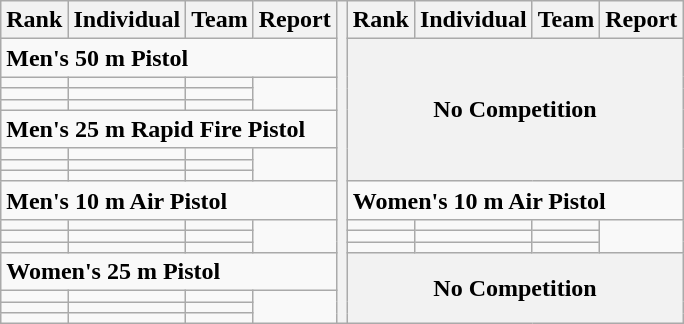<table class="wikitable">
<tr>
<th>Rank</th>
<th>Individual</th>
<th>Team</th>
<th>Report</th>
<th rowspan="17"></th>
<th>Rank</th>
<th>Individual</th>
<th>Team</th>
<th>Report</th>
</tr>
<tr>
<td colspan="4"><strong>Men's 50 m Pistol</strong></td>
<th colspan="4" rowspan="8">No Competition</th>
</tr>
<tr>
<td></td>
<td></td>
<td></td>
<td rowspan="3"></td>
</tr>
<tr>
<td></td>
<td></td>
<td></td>
</tr>
<tr>
<td></td>
<td></td>
<td></td>
</tr>
<tr>
<td colspan="4"><strong>Men's 25 m Rapid Fire Pistol</strong></td>
</tr>
<tr>
<td></td>
<td></td>
<td></td>
<td rowspan="3"></td>
</tr>
<tr>
<td></td>
<td></td>
<td></td>
</tr>
<tr>
<td></td>
<td></td>
<td></td>
</tr>
<tr>
<td colspan="4"><strong>Men's 10 m Air Pistol</strong></td>
<td colspan="4"><strong>Women's 10 m Air Pistol</strong></td>
</tr>
<tr>
<td></td>
<td></td>
<td></td>
<td rowspan="3"></td>
<td></td>
<td></td>
<td></td>
<td rowspan="3"></td>
</tr>
<tr>
<td></td>
<td></td>
<td></td>
<td></td>
<td></td>
<td></td>
</tr>
<tr>
<td></td>
<td></td>
<td></td>
<td></td>
<td></td>
<td></td>
</tr>
<tr>
<td colspan="4"><strong>Women's 25 m Pistol</strong></td>
<th colspan="4" rowspan="4">No Competition</th>
</tr>
<tr>
<td></td>
<td></td>
<td></td>
<td rowspan="3"></td>
</tr>
<tr>
<td></td>
<td></td>
<td></td>
</tr>
<tr>
<td></td>
<td></td>
<td></td>
</tr>
</table>
